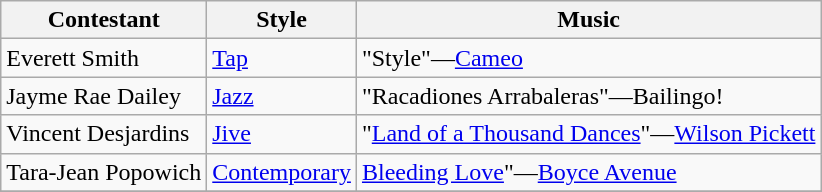<table class="wikitable">
<tr>
<th>Contestant</th>
<th>Style</th>
<th>Music</th>
</tr>
<tr>
<td>Everett Smith</td>
<td><a href='#'>Tap</a></td>
<td>"Style"—<a href='#'>Cameo</a></td>
</tr>
<tr>
<td>Jayme Rae Dailey</td>
<td><a href='#'>Jazz</a></td>
<td>"Racadiones Arrabaleras"—Bailingo!</td>
</tr>
<tr>
<td>Vincent Desjardins</td>
<td><a href='#'>Jive</a></td>
<td>"<a href='#'>Land of a Thousand Dances</a>"—<a href='#'>Wilson Pickett</a></td>
</tr>
<tr>
<td>Tara-Jean Popowich</td>
<td><a href='#'>Contemporary</a></td>
<td><a href='#'>Bleeding Love</a>"—<a href='#'>Boyce Avenue</a></td>
</tr>
<tr>
</tr>
</table>
